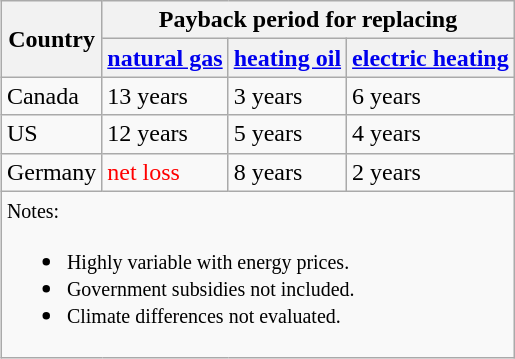<table class="wikitable" style="float:right; margin:0.5em 0 0.5em 1em;">
<tr>
<th rowspan="2">Country</th>
<th colspan="3">Payback period for replacing</th>
</tr>
<tr>
<th><a href='#'>natural gas</a></th>
<th><a href='#'>heating oil</a></th>
<th><a href='#'>electric heating</a></th>
</tr>
<tr>
<td>Canada</td>
<td>13 years</td>
<td>3 years</td>
<td>6 years</td>
</tr>
<tr>
<td>US</td>
<td>12 years</td>
<td>5 years</td>
<td>4 years</td>
</tr>
<tr>
<td>Germany</td>
<td style="color:red">net loss</td>
<td>8 years</td>
<td>2 years</td>
</tr>
<tr>
<td colspan="4"><small>Notes:</small><br><ul><li><small>Highly variable with energy prices.</small></li><li><small>Government subsidies not included.</small></li><li><small>Climate differences not evaluated.</small></li></ul></td>
</tr>
</table>
